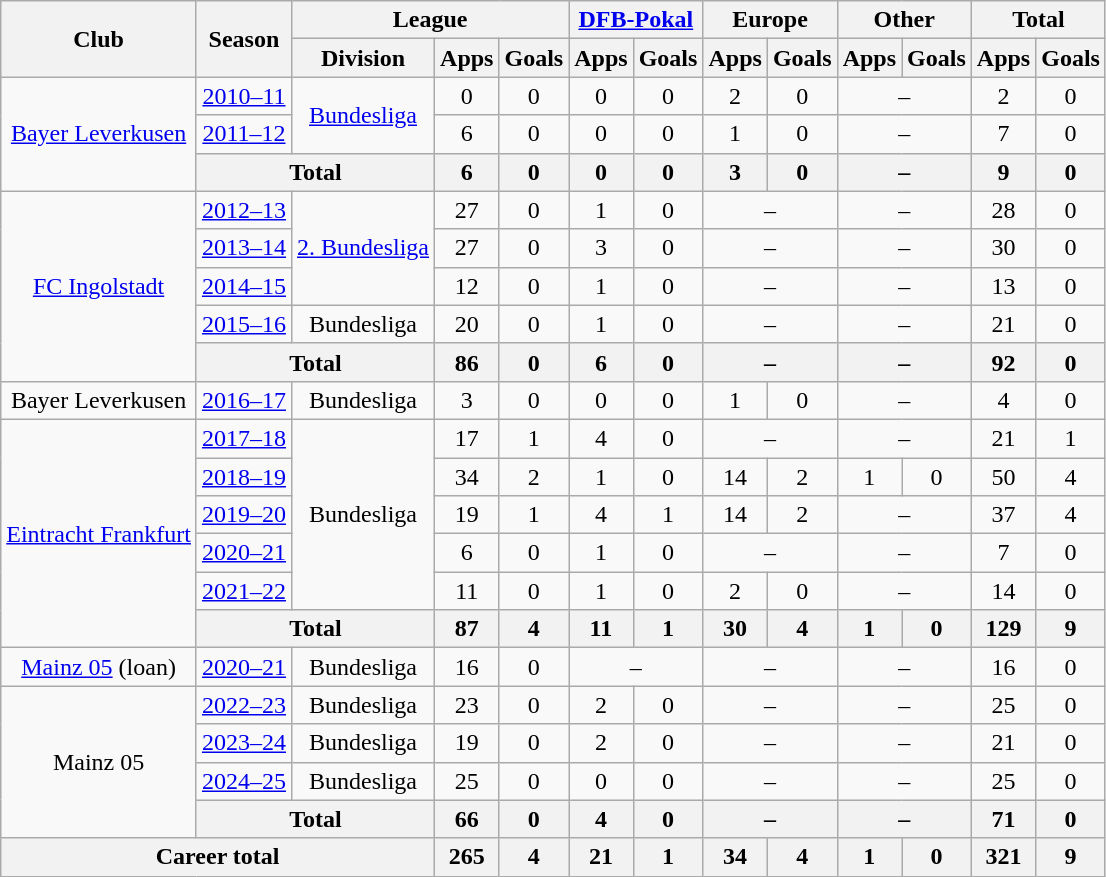<table class="wikitable" style="text-align: center">
<tr>
<th rowspan="2">Club</th>
<th rowspan="2">Season</th>
<th colspan="3">League</th>
<th colspan="2"><a href='#'>DFB-Pokal</a></th>
<th colspan="2">Europe</th>
<th colspan="2">Other</th>
<th colspan="2">Total</th>
</tr>
<tr>
<th>Division</th>
<th>Apps</th>
<th>Goals</th>
<th>Apps</th>
<th>Goals</th>
<th>Apps</th>
<th>Goals</th>
<th>Apps</th>
<th>Goals</th>
<th>Apps</th>
<th>Goals</th>
</tr>
<tr>
<td rowspan="3"><a href='#'>Bayer Leverkusen</a></td>
<td><a href='#'>2010–11</a></td>
<td rowspan="2"><a href='#'>Bundesliga</a></td>
<td>0</td>
<td>0</td>
<td>0</td>
<td>0</td>
<td>2</td>
<td>0</td>
<td colspan="2">–</td>
<td>2</td>
<td>0</td>
</tr>
<tr>
<td><a href='#'>2011–12</a></td>
<td>6</td>
<td>0</td>
<td>0</td>
<td>0</td>
<td>1</td>
<td>0</td>
<td colspan="2">–</td>
<td>7</td>
<td>0</td>
</tr>
<tr>
<th colspan="2">Total</th>
<th>6</th>
<th>0</th>
<th>0</th>
<th>0</th>
<th>3</th>
<th>0</th>
<th colspan="2">–</th>
<th>9</th>
<th>0</th>
</tr>
<tr>
<td rowspan="5"><a href='#'>FC Ingolstadt</a></td>
<td><a href='#'>2012–13</a></td>
<td rowspan="3"><a href='#'>2. Bundesliga</a></td>
<td>27</td>
<td>0</td>
<td>1</td>
<td>0</td>
<td colspan="2">–</td>
<td colspan="2">–</td>
<td>28</td>
<td>0</td>
</tr>
<tr>
<td><a href='#'>2013–14</a></td>
<td>27</td>
<td>0</td>
<td>3</td>
<td>0</td>
<td colspan="2">–</td>
<td colspan="2">–</td>
<td>30</td>
<td>0</td>
</tr>
<tr>
<td><a href='#'>2014–15</a></td>
<td>12</td>
<td>0</td>
<td>1</td>
<td>0</td>
<td colspan="2">–</td>
<td colspan="2">–</td>
<td>13</td>
<td>0</td>
</tr>
<tr>
<td><a href='#'>2015–16</a></td>
<td>Bundesliga</td>
<td>20</td>
<td>0</td>
<td>1</td>
<td>0</td>
<td colspan="2">–</td>
<td colspan="2">–</td>
<td>21</td>
<td>0</td>
</tr>
<tr>
<th colspan="2">Total</th>
<th>86</th>
<th>0</th>
<th>6</th>
<th>0</th>
<th colspan="2">–</th>
<th colspan="2">–</th>
<th>92</th>
<th>0</th>
</tr>
<tr>
<td>Bayer Leverkusen</td>
<td><a href='#'>2016–17</a></td>
<td>Bundesliga</td>
<td>3</td>
<td>0</td>
<td>0</td>
<td>0</td>
<td>1</td>
<td>0</td>
<td colspan="2">–</td>
<td>4</td>
<td>0</td>
</tr>
<tr>
<td rowspan="6"><a href='#'>Eintracht Frankfurt</a></td>
<td><a href='#'>2017–18</a></td>
<td rowspan="5">Bundesliga</td>
<td>17</td>
<td>1</td>
<td>4</td>
<td>0</td>
<td colspan="2">–</td>
<td colspan="2">–</td>
<td>21</td>
<td>1</td>
</tr>
<tr>
<td><a href='#'>2018–19</a></td>
<td>34</td>
<td>2</td>
<td>1</td>
<td>0</td>
<td>14</td>
<td>2</td>
<td>1</td>
<td>0</td>
<td>50</td>
<td>4</td>
</tr>
<tr>
<td><a href='#'>2019–20</a></td>
<td>19</td>
<td>1</td>
<td>4</td>
<td>1</td>
<td>14</td>
<td>2</td>
<td colspan="2">–</td>
<td>37</td>
<td>4</td>
</tr>
<tr>
<td><a href='#'>2020–21</a></td>
<td>6</td>
<td>0</td>
<td>1</td>
<td>0</td>
<td colspan="2">–</td>
<td colspan="2">–</td>
<td>7</td>
<td>0</td>
</tr>
<tr>
<td><a href='#'>2021–22</a></td>
<td>11</td>
<td>0</td>
<td>1</td>
<td>0</td>
<td>2</td>
<td>0</td>
<td colspan="2">–</td>
<td>14</td>
<td>0</td>
</tr>
<tr>
<th colspan="2">Total</th>
<th>87</th>
<th>4</th>
<th>11</th>
<th>1</th>
<th>30</th>
<th>4</th>
<th>1</th>
<th>0</th>
<th>129</th>
<th>9</th>
</tr>
<tr>
<td><a href='#'>Mainz 05</a> (loan)</td>
<td><a href='#'>2020–21</a></td>
<td>Bundesliga</td>
<td>16</td>
<td>0</td>
<td colspan="2">–</td>
<td colspan="2">–</td>
<td colspan="2">–</td>
<td>16</td>
<td>0</td>
</tr>
<tr>
<td rowspan="4">Mainz 05</td>
<td><a href='#'>2022–23</a></td>
<td>Bundesliga</td>
<td>23</td>
<td>0</td>
<td>2</td>
<td>0</td>
<td colspan="2">–</td>
<td colspan="2">–</td>
<td>25</td>
<td>0</td>
</tr>
<tr>
<td><a href='#'>2023–24</a></td>
<td>Bundesliga</td>
<td>19</td>
<td>0</td>
<td>2</td>
<td>0</td>
<td colspan="2">–</td>
<td colspan="2">–</td>
<td>21</td>
<td>0</td>
</tr>
<tr>
<td><a href='#'>2024–25</a></td>
<td>Bundesliga</td>
<td>25</td>
<td>0</td>
<td>0</td>
<td>0</td>
<td colspan="2">–</td>
<td colspan="2">–</td>
<td>25</td>
<td>0</td>
</tr>
<tr>
<th colspan=2>Total</th>
<th>66</th>
<th>0</th>
<th>4</th>
<th>0</th>
<th colspan="2">–</th>
<th colspan="2">–</th>
<th>71</th>
<th>0</th>
</tr>
<tr>
<th colspan=3>Career total</th>
<th>265</th>
<th>4</th>
<th>21</th>
<th>1</th>
<th>34</th>
<th>4</th>
<th>1</th>
<th>0</th>
<th>321</th>
<th>9</th>
</tr>
</table>
